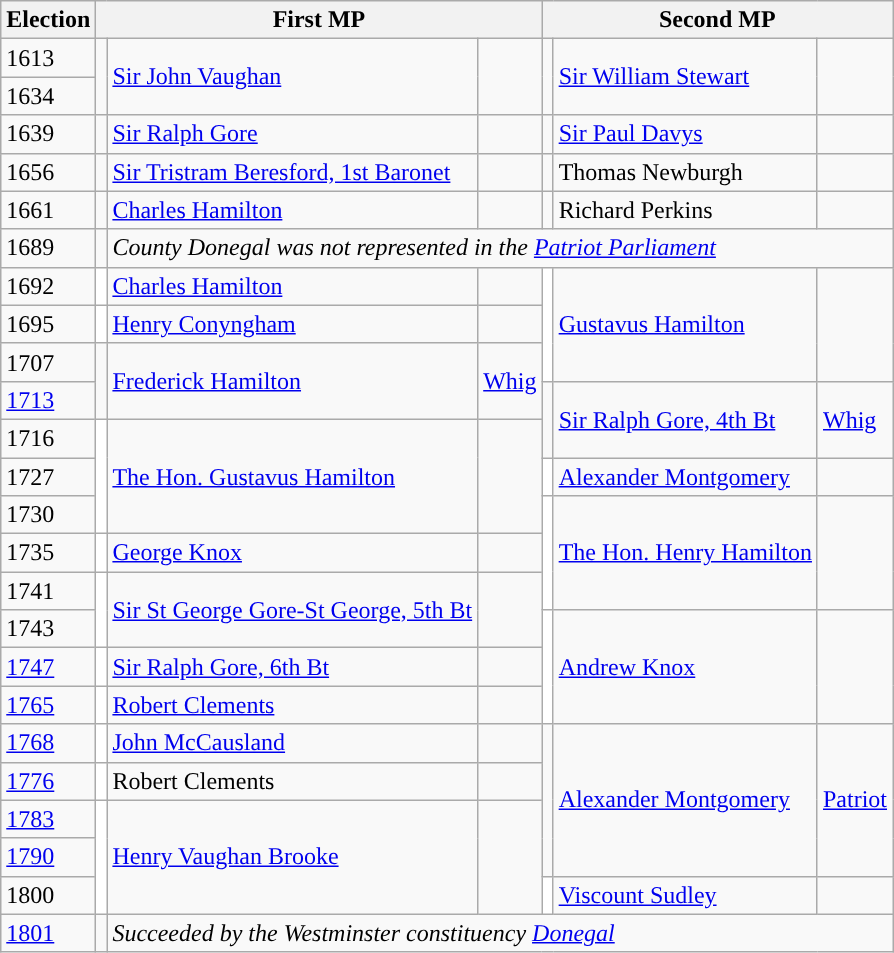<table class="wikitable">
<tr>
<th>Election</th>
<th colspan=3>First MP</th>
<th colspan=3>Second MP</th>
</tr>
<tr>
<td>1613</td>
<td rowspan=2></td>
<td rowspan=2><a href='#'>Sir John Vaughan</a></td>
<td rowspan=2></td>
<td rowspan=2></td>
<td rowspan=2><a href='#'>Sir William Stewart</a></td>
<td rowspan=2></td>
</tr>
<tr>
<td>1634</td>
</tr>
<tr>
<td>1639</td>
<td></td>
<td><a href='#'>Sir Ralph Gore</a></td>
<td></td>
<td></td>
<td><a href='#'>Sir Paul Davys</a></td>
<td></td>
</tr>
<tr>
<td>1656</td>
<td></td>
<td><a href='#'>Sir Tristram Beresford, 1st Baronet</a></td>
<td></td>
<td></td>
<td>Thomas Newburgh</td>
<td></td>
</tr>
<tr>
<td>1661</td>
<td></td>
<td><a href='#'>Charles Hamilton</a></td>
<td></td>
<td></td>
<td>Richard Perkins</td>
<td></td>
</tr>
<tr>
<td>1689</td>
<td></td>
<td colspan="5"><em>County Donegal was not represented in the <a href='#'>Patriot Parliament</a></em></td>
</tr>
<tr>
<td>1692</td>
<td style="background-color: white"></td>
<td><a href='#'>Charles Hamilton</a></td>
<td></td>
<td rowspan="3" style="background-color: white"></td>
<td rowspan="3"><a href='#'>Gustavus Hamilton</a></td>
<td rowspan="3"></td>
</tr>
<tr>
<td>1695</td>
<td style="background-color: white"></td>
<td><a href='#'>Henry Conyngham</a></td>
<td></td>
</tr>
<tr>
<td>1707</td>
<td rowspan="2" style="background-color: "></td>
<td rowspan="2"><a href='#'>Frederick Hamilton</a></td>
<td rowspan="2"><a href='#'>Whig</a></td>
</tr>
<tr>
<td><a href='#'>1713</a></td>
<td rowspan="2" style="background-color: "></td>
<td rowspan="2"><a href='#'>Sir Ralph Gore, 4th Bt</a></td>
<td rowspan="2"><a href='#'>Whig</a></td>
</tr>
<tr>
<td>1716</td>
<td rowspan="3" style="background-color: white"></td>
<td rowspan="3"><a href='#'>The Hon. Gustavus Hamilton</a></td>
<td rowspan="3"></td>
</tr>
<tr>
<td>1727</td>
<td style="background-color: white"></td>
<td><a href='#'>Alexander Montgomery</a></td>
<td></td>
</tr>
<tr>
<td>1730</td>
<td rowspan="3" style="background-color: white"></td>
<td rowspan="3"><a href='#'>The Hon. Henry Hamilton</a></td>
<td rowspan="3"></td>
</tr>
<tr>
<td>1735</td>
<td style="background-color: white"></td>
<td><a href='#'>George Knox</a></td>
<td></td>
</tr>
<tr>
<td>1741</td>
<td rowspan="2" style="background-color: white"></td>
<td rowspan="2"><a href='#'>Sir St George Gore-St George, 5th Bt</a></td>
<td rowspan="2"></td>
</tr>
<tr>
<td>1743</td>
<td rowspan="3" style="background-color: white"></td>
<td rowspan="3"><a href='#'>Andrew Knox</a></td>
<td rowspan="3"></td>
</tr>
<tr>
<td><a href='#'>1747</a></td>
<td style="background-color: white"></td>
<td><a href='#'>Sir Ralph Gore, 6th Bt</a></td>
<td></td>
</tr>
<tr>
<td><a href='#'>1765</a></td>
<td style="background-color: white"></td>
<td><a href='#'>Robert Clements</a></td>
<td></td>
</tr>
<tr>
<td><a href='#'>1768</a></td>
<td style="background-color: white"></td>
<td><a href='#'>John McCausland</a></td>
<td></td>
<td rowspan="4" style="background-color: "></td>
<td rowspan="4"><a href='#'>Alexander Montgomery</a></td>
<td rowspan="4"><a href='#'>Patriot</a></td>
</tr>
<tr>
<td><a href='#'>1776</a></td>
<td style="background-color: white"></td>
<td>Robert Clements</td>
<td></td>
</tr>
<tr>
<td><a href='#'>1783</a></td>
<td rowspan="3" style="background-color: white"></td>
<td rowspan="3"><a href='#'>Henry Vaughan Brooke</a></td>
<td rowspan="3"></td>
</tr>
<tr>
<td><a href='#'>1790</a></td>
</tr>
<tr>
<td>1800</td>
<td style="background-color: white"></td>
<td><a href='#'>Viscount Sudley</a></td>
<td></td>
</tr>
<tr>
<td><a href='#'>1801</a></td>
<td></td>
<td colspan="5"><em>Succeeded by the Westminster constituency <a href='#'>Donegal</a></em></td>
</tr>
</table>
